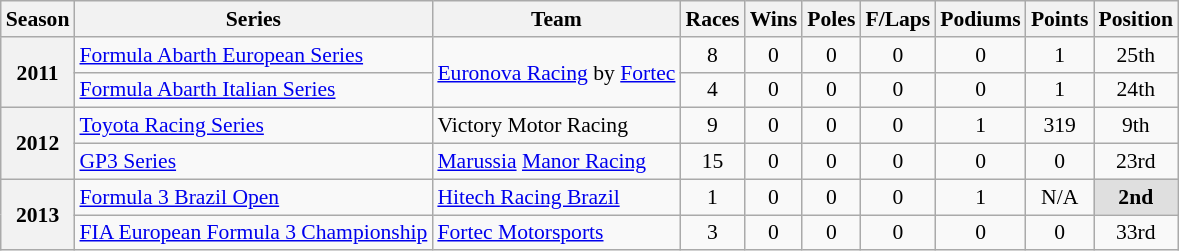<table class="wikitable" style="font-size: 90%; text-align:center">
<tr>
<th>Season</th>
<th>Series</th>
<th>Team</th>
<th>Races</th>
<th>Wins</th>
<th>Poles</th>
<th>F/Laps</th>
<th>Podiums</th>
<th>Points</th>
<th>Position</th>
</tr>
<tr>
<th rowspan=2>2011</th>
<td align=left><a href='#'>Formula Abarth European Series</a></td>
<td align=left rowspan=2><a href='#'>Euronova Racing</a> by <a href='#'>Fortec</a></td>
<td>8</td>
<td>0</td>
<td>0</td>
<td>0</td>
<td>0</td>
<td>1</td>
<td>25th</td>
</tr>
<tr>
<td align=left><a href='#'>Formula Abarth Italian Series</a></td>
<td>4</td>
<td>0</td>
<td>0</td>
<td>0</td>
<td>0</td>
<td>1</td>
<td>24th</td>
</tr>
<tr>
<th rowspan=2>2012</th>
<td align=left><a href='#'>Toyota Racing Series</a></td>
<td align=left>Victory Motor Racing</td>
<td>9</td>
<td>0</td>
<td>0</td>
<td>0</td>
<td>1</td>
<td>319</td>
<td>9th</td>
</tr>
<tr>
<td align=left><a href='#'>GP3 Series</a></td>
<td align=left><a href='#'>Marussia</a> <a href='#'>Manor Racing</a></td>
<td>15</td>
<td>0</td>
<td>0</td>
<td>0</td>
<td>0</td>
<td>0</td>
<td>23rd</td>
</tr>
<tr>
<th rowspan=2>2013</th>
<td align=left><a href='#'>Formula 3 Brazil Open</a></td>
<td align=left><a href='#'>Hitech Racing Brazil</a></td>
<td>1</td>
<td>0</td>
<td>0</td>
<td>0</td>
<td>1</td>
<td>N/A</td>
<td style="background:#DFDFDF;"><strong>2nd</strong></td>
</tr>
<tr>
<td align=left><a href='#'>FIA European Formula 3 Championship</a></td>
<td align=left><a href='#'>Fortec Motorsports</a></td>
<td>3</td>
<td>0</td>
<td>0</td>
<td>0</td>
<td>0</td>
<td>0</td>
<td>33rd</td>
</tr>
</table>
